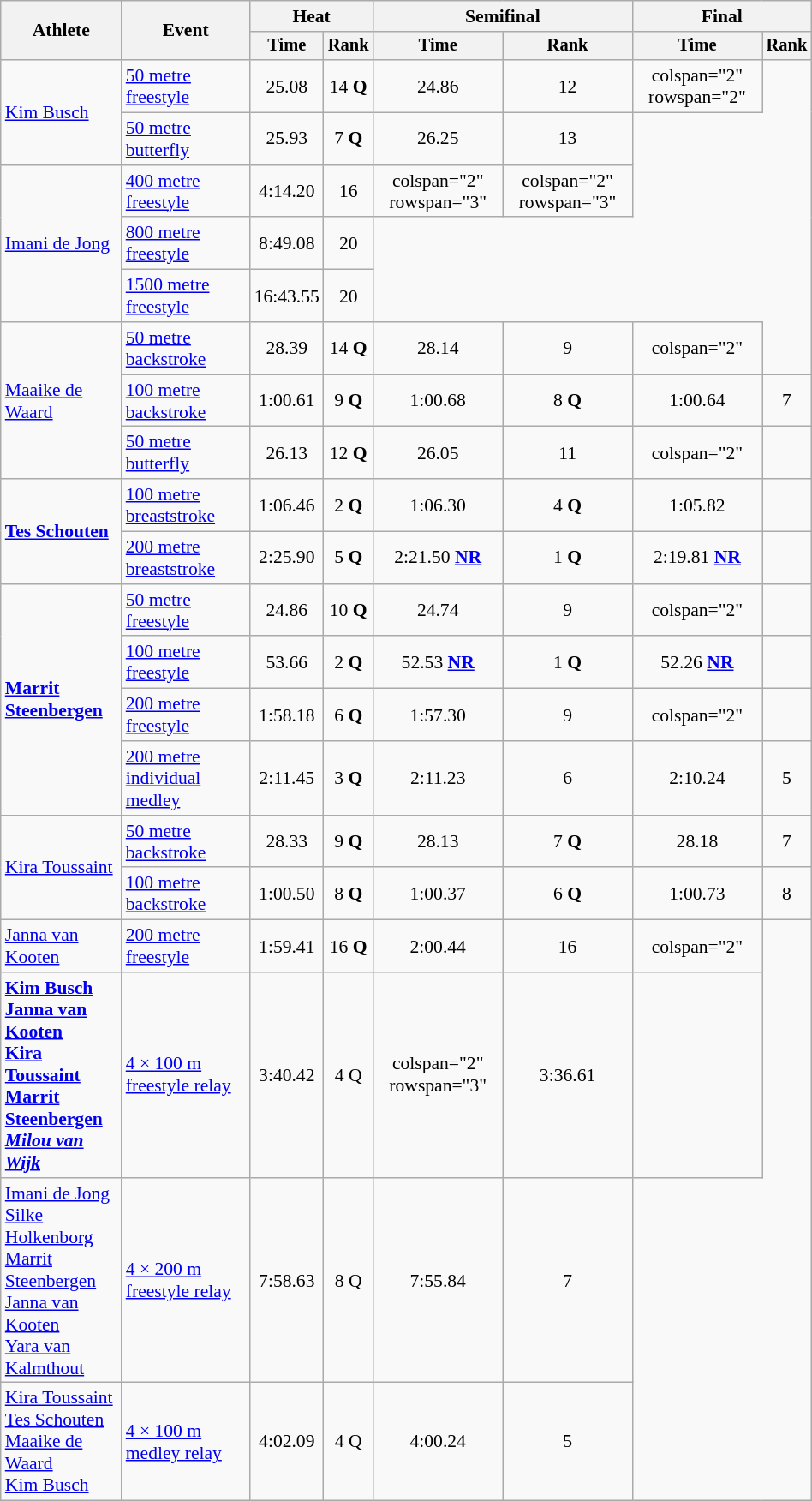<table class="wikitable" style="text-align:center; font-size:90%; width:50%;">
<tr>
<th rowspan="2">Athlete</th>
<th rowspan="2">Event</th>
<th colspan="2">Heat</th>
<th colspan="2">Semifinal</th>
<th colspan="2">Final</th>
</tr>
<tr style="font-size:95%">
<th>Time</th>
<th>Rank</th>
<th>Time</th>
<th>Rank</th>
<th>Time</th>
<th>Rank</th>
</tr>
<tr align=center>
<td align=left rowspan="2"><a href='#'>Kim Busch</a></td>
<td align=left><a href='#'>50 metre freestyle</a></td>
<td>25.08</td>
<td>14 <strong>Q</strong></td>
<td>24.86</td>
<td>12</td>
<td>colspan="2" rowspan="2" </td>
</tr>
<tr align=center>
<td align=left><a href='#'>50 metre butterfly</a></td>
<td>25.93</td>
<td>7 <strong>Q</strong></td>
<td>26.25</td>
<td>13</td>
</tr>
<tr align=center>
<td align=left rowspan="3"><a href='#'>Imani de Jong</a></td>
<td align=left><a href='#'>400 metre freestyle</a></td>
<td>4:14.20</td>
<td>16</td>
<td>colspan="2" rowspan="3" </td>
<td>colspan="2" rowspan="3" </td>
</tr>
<tr align=center>
<td align=left><a href='#'>800 metre freestyle</a></td>
<td>8:49.08</td>
<td>20</td>
</tr>
<tr align=center>
<td align=left><a href='#'>1500 metre freestyle</a></td>
<td>16:43.55</td>
<td>20</td>
</tr>
<tr align=center>
<td align=left rowspan="3"><a href='#'>Maaike de Waard</a></td>
<td align=left><a href='#'>50 metre backstroke</a></td>
<td>28.39</td>
<td>14 <strong>Q</strong></td>
<td>28.14</td>
<td>9</td>
<td>colspan="2" </td>
</tr>
<tr align=center>
<td align=left><a href='#'>100 metre backstroke</a></td>
<td>1:00.61</td>
<td>9 <strong>Q</strong></td>
<td>1:00.68</td>
<td>8 <strong>Q</strong></td>
<td>1:00.64</td>
<td>7</td>
</tr>
<tr align=center>
<td align=left><a href='#'>50 metre butterfly</a></td>
<td>26.13</td>
<td>12 <strong>Q</strong></td>
<td>26.05</td>
<td>11</td>
<td>colspan="2" </td>
</tr>
<tr align=center>
<td align=left rowspan="2"><strong><a href='#'>Tes Schouten</a></strong></td>
<td align=left><a href='#'>100 metre breaststroke</a></td>
<td>1:06.46</td>
<td>2 <strong>Q</strong></td>
<td>1:06.30</td>
<td>4 <strong>Q</strong></td>
<td>1:05.82</td>
<td></td>
</tr>
<tr align=center>
<td align=left><a href='#'>200 metre breaststroke</a></td>
<td>2:25.90</td>
<td>5 <strong>Q</strong></td>
<td>2:21.50 <strong><a href='#'>NR</a></strong></td>
<td>1 <strong>Q</strong></td>
<td>2:19.81 <strong><a href='#'>NR</a></strong></td>
<td></td>
</tr>
<tr align=center>
<td align=left rowspan="4"><strong><a href='#'>Marrit Steenbergen</a></strong></td>
<td align=left><a href='#'>50 metre freestyle</a></td>
<td>24.86</td>
<td>10 <strong>Q</strong></td>
<td>24.74</td>
<td>9</td>
<td>colspan="2" </td>
</tr>
<tr align=center>
<td align=left><a href='#'>100 metre freestyle</a></td>
<td>53.66</td>
<td>2 <strong>Q</strong></td>
<td>52.53 <strong><a href='#'>NR</a></strong></td>
<td>1 <strong>Q</strong></td>
<td>52.26 <strong><a href='#'>NR</a></strong></td>
<td></td>
</tr>
<tr align=center>
<td align=left><a href='#'>200 metre freestyle</a></td>
<td>1:58.18</td>
<td>6 <strong>Q</strong></td>
<td>1:57.30</td>
<td>9</td>
<td>colspan="2" </td>
</tr>
<tr align=center>
<td align=left><a href='#'>200 metre individual medley</a></td>
<td>2:11.45</td>
<td>3 <strong>Q</strong></td>
<td>2:11.23</td>
<td>6</td>
<td>2:10.24</td>
<td>5</td>
</tr>
<tr align=center>
<td align=left rowspan="2"><a href='#'>Kira Toussaint</a></td>
<td align=left><a href='#'>50 metre backstroke</a></td>
<td>28.33</td>
<td>9 <strong>Q</strong></td>
<td>28.13</td>
<td>7 <strong>Q</strong></td>
<td>28.18</td>
<td>7</td>
</tr>
<tr align=center>
<td align=left><a href='#'>100 metre backstroke</a></td>
<td>1:00.50</td>
<td>8 <strong>Q</strong></td>
<td>1:00.37</td>
<td>6 <strong>Q</strong></td>
<td>1:00.73</td>
<td>8</td>
</tr>
<tr align=center>
<td align=left><a href='#'>Janna van Kooten</a></td>
<td align=left><a href='#'>200 metre freestyle</a></td>
<td>1:59.41</td>
<td>16 <strong>Q</strong></td>
<td>2:00.44</td>
<td>16</td>
<td>colspan="2" </td>
</tr>
<tr>
<td align=left><strong><a href='#'>Kim Busch</a><br><a href='#'>Janna van Kooten</a><br><a href='#'>Kira Toussaint</a><br><a href='#'>Marrit Steenbergen</a><br><em><a href='#'>Milou van Wijk</a><strong><em></td>
<td align=left><a href='#'>4 × 100 m freestyle relay</a></td>
<td>3:40.42</td>
<td>4 </strong>Q<strong></td>
<td>colspan="2" rowspan="3" </td>
<td>3:36.61</td>
<td></td>
</tr>
<tr>
<td align=left><a href='#'>Imani de Jong</a>  <br><a href='#'>Silke Holkenborg</a>  <br><a href='#'>Marrit Steenbergen</a>  <br><a href='#'>Janna van Kooten</a><br></em><a href='#'>Yara van Kalmthout</a><em></td>
<td align=left><a href='#'>4 × 200 m freestyle relay</a></td>
<td>7:58.63</td>
<td>8 </strong>Q<strong></td>
<td>7:55.84</td>
<td>7</td>
</tr>
<tr>
<td align=left><a href='#'>Kira Toussaint</a> <br><a href='#'>Tes Schouten</a><br><a href='#'>Maaike de Waard</a> <br><a href='#'>Kim Busch</a></td>
<td align=left><a href='#'>4 × 100 m  medley relay</a></td>
<td>4:02.09</td>
<td>4 </strong>Q<strong></td>
<td>4:00.24</td>
<td>5</td>
</tr>
</table>
